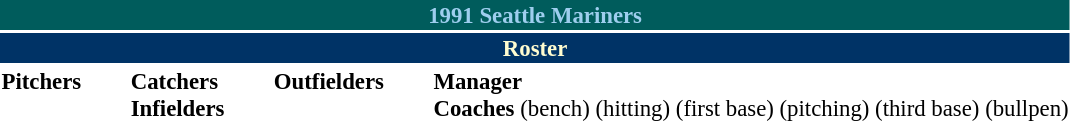<table class="toccolours" style="font-size: 95%;">
<tr>
<th colspan="10" style="background-color: #005c5c; color:#9ECEEE; text-align: center;">1991 Seattle Mariners</th>
</tr>
<tr>
<td colspan="10" style="background-color: #003366; color: #FFFDD0; text-align: center;"><strong>Roster</strong></td>
</tr>
<tr>
<td valign="top"><strong>Pitchers</strong><br>















</td>
<td width="25px"></td>
<td valign="top"><strong>Catchers</strong><br>



<strong>Infielders</strong>







</td>
<td width="25px"></td>
<td valign="top"><strong>Outfielders</strong><br>







</td>
<td width="25px"></td>
<td valign="top"><strong>Manager</strong><br>
<strong>Coaches</strong>
 (bench)
 (hitting)
 (first base)
 (pitching)
 (third base)
 (bullpen)</td>
</tr>
</table>
